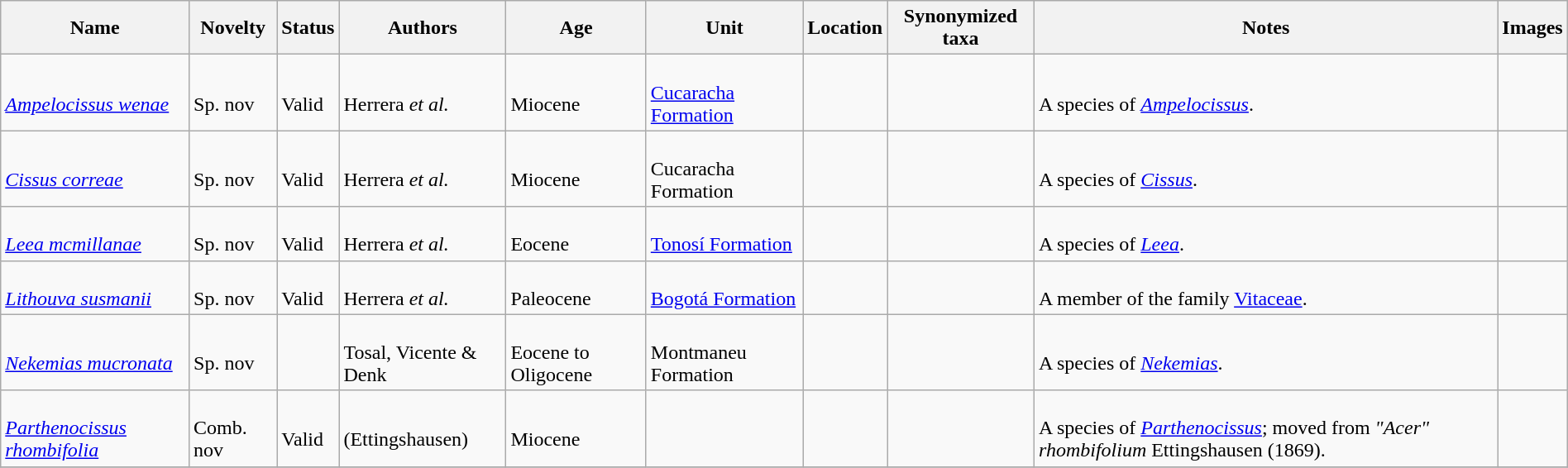<table class="wikitable sortable" align="center" width="100%">
<tr>
<th>Name</th>
<th>Novelty</th>
<th>Status</th>
<th>Authors</th>
<th>Age</th>
<th>Unit</th>
<th>Location</th>
<th>Synonymized taxa</th>
<th>Notes</th>
<th>Images</th>
</tr>
<tr>
<td><br><em><a href='#'>Ampelocissus wenae</a></em></td>
<td><br>Sp. nov</td>
<td><br>Valid</td>
<td><br>Herrera <em>et al.</em></td>
<td><br>Miocene</td>
<td><br><a href='#'>Cucaracha Formation</a></td>
<td><br></td>
<td></td>
<td><br>A species of <em><a href='#'>Ampelocissus</a></em>.</td>
<td></td>
</tr>
<tr>
<td><br><em><a href='#'>Cissus correae</a></em></td>
<td><br>Sp. nov</td>
<td><br>Valid</td>
<td><br>Herrera <em>et al.</em></td>
<td><br>Miocene</td>
<td><br>Cucaracha Formation</td>
<td><br></td>
<td></td>
<td><br>A species of <em><a href='#'>Cissus</a></em>.</td>
<td></td>
</tr>
<tr>
<td><br><em><a href='#'>Leea mcmillanae</a></em></td>
<td><br>Sp. nov</td>
<td><br>Valid</td>
<td><br>Herrera <em>et al.</em></td>
<td><br>Eocene</td>
<td><br><a href='#'>Tonosí Formation</a></td>
<td><br></td>
<td></td>
<td><br>A species of <em><a href='#'>Leea</a></em>.</td>
<td></td>
</tr>
<tr>
<td><br><em><a href='#'>Lithouva susmanii</a></em></td>
<td><br>Sp. nov</td>
<td><br>Valid</td>
<td><br>Herrera <em>et al.</em></td>
<td><br>Paleocene</td>
<td><br><a href='#'>Bogotá Formation</a></td>
<td><br></td>
<td></td>
<td><br>A member of the family <a href='#'>Vitaceae</a>.</td>
<td></td>
</tr>
<tr>
<td><br><em><a href='#'>Nekemias mucronata</a></em></td>
<td><br>Sp. nov</td>
<td></td>
<td><br>Tosal, Vicente & Denk</td>
<td><br>Eocene to Oligocene</td>
<td><br>Montmaneu Formation</td>
<td><br></td>
<td></td>
<td><br>A species of <em><a href='#'>Nekemias</a></em>.</td>
<td></td>
</tr>
<tr>
<td><br><em><a href='#'>Parthenocissus rhombifolia</a></em></td>
<td><br>Comb. nov</td>
<td><br>Valid</td>
<td><br>(Ettingshausen)</td>
<td><br>Miocene</td>
<td></td>
<td><br></td>
<td></td>
<td><br>A species of <em><a href='#'>Parthenocissus</a></em>; moved from <em>"Acer" rhombifolium</em> Ettingshausen (1869).</td>
<td></td>
</tr>
<tr>
</tr>
</table>
